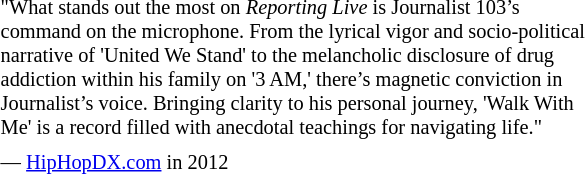<table class="toccolours" style="float: right; margin-left: 1em; margin-right: 1em; font-size: 85%; background:offwhite; color:black; width:30em; max-width: 40%;" cellspacing="5">
<tr>
<td style="text-align: left;">"What stands out the most on <em>Reporting Live</em> is Journalist 103’s command on the microphone. From the lyrical vigor and socio-political narrative of 'United We Stand' to the melancholic disclosure of drug addiction within his family on '3 AM,' there’s magnetic conviction in Journalist’s voice. Bringing clarity to his personal journey, 'Walk With Me' is a record filled with anecdotal teachings for navigating life."</td>
</tr>
<tr>
<td style="text-align: left;">— <a href='#'>HipHopDX.com</a> in 2012</td>
</tr>
</table>
